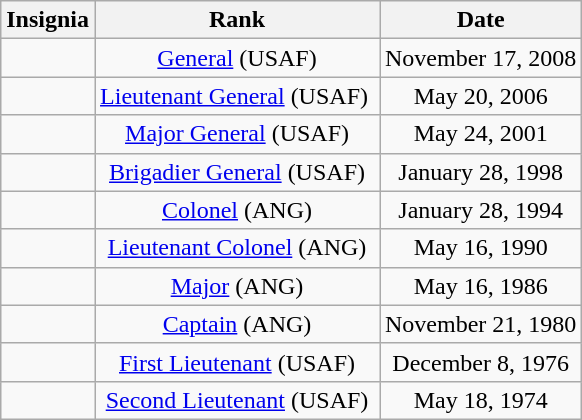<table class="wikitable">
<tr>
<th>Insignia</th>
<th>Rank</th>
<th>Date</th>
</tr>
<tr style="text-align:center;">
<td></td>
<td><a href='#'>General</a> (USAF)</td>
<td>November 17, 2008</td>
</tr>
<tr style="text-align:center;">
<td></td>
<td><a href='#'>Lieutenant General</a> (USAF) </td>
<td>May 20, 2006</td>
</tr>
<tr style="text-align:center;">
<td></td>
<td><a href='#'>Major General</a> (USAF)</td>
<td>May 24, 2001</td>
</tr>
<tr style="text-align:center;">
<td></td>
<td><a href='#'>Brigadier General</a> (USAF)</td>
<td>January 28, 1998</td>
</tr>
<tr style="text-align:center;">
<td></td>
<td><a href='#'>Colonel</a> (ANG)</td>
<td>January 28, 1994</td>
</tr>
<tr style="text-align:center;">
<td></td>
<td><a href='#'>Lieutenant Colonel</a> (ANG)</td>
<td>May 16, 1990</td>
</tr>
<tr style="text-align:center;">
<td></td>
<td><a href='#'>Major</a> (ANG)</td>
<td>May 16, 1986</td>
</tr>
<tr style="text-align:center;">
<td></td>
<td><a href='#'>Captain</a> (ANG)</td>
<td>November 21, 1980</td>
</tr>
<tr style="text-align:center;">
<td></td>
<td><a href='#'>First Lieutenant</a> (USAF)</td>
<td>December 8, 1976</td>
</tr>
<tr style="text-align:center;">
<td></td>
<td><a href='#'>Second Lieutenant</a> (USAF)</td>
<td>May 18, 1974</td>
</tr>
</table>
